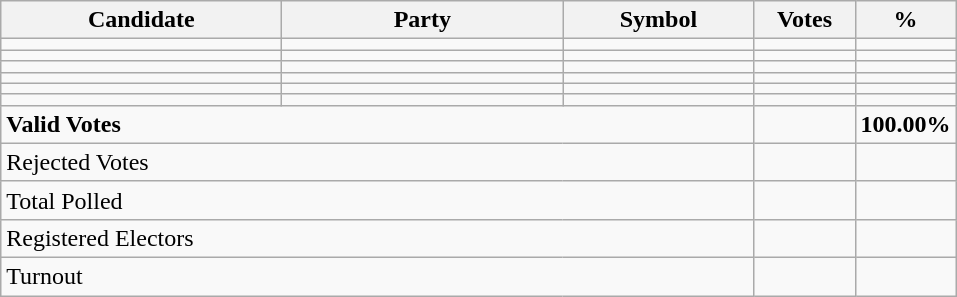<table class="wikitable" border="1" style="text-align:right;">
<tr>
<th align=left width="180">Candidate</th>
<th align=left width="180">Party</th>
<th align=left width="120">Symbol</th>
<th align=left width="60">Votes</th>
<th align=left width="60">%</th>
</tr>
<tr>
<td align=left></td>
<td align=left></td>
<td></td>
<td></td>
<td></td>
</tr>
<tr>
<td align=left></td>
<td align=left></td>
<td></td>
<td></td>
<td></td>
</tr>
<tr>
<td align=left></td>
<td align=left></td>
<td></td>
<td></td>
<td></td>
</tr>
<tr>
<td align=left></td>
<td align=left></td>
<td></td>
<td></td>
<td></td>
</tr>
<tr>
<td align=left></td>
<td align=left></td>
<td></td>
<td></td>
<td></td>
</tr>
<tr>
<td align=left></td>
<td align=left></td>
<td></td>
<td></td>
<td></td>
</tr>
<tr>
<td align=left colspan=3><strong>Valid Votes</strong></td>
<td><strong> </strong></td>
<td><strong>100.00%</strong></td>
</tr>
<tr>
<td align=left colspan=3>Rejected Votes</td>
<td></td>
<td></td>
</tr>
<tr>
<td align=left colspan=3>Total Polled</td>
<td></td>
<td></td>
</tr>
<tr>
<td align=left colspan=3>Registered Electors</td>
<td></td>
<td></td>
</tr>
<tr>
<td align=left colspan=3>Turnout</td>
<td></td>
</tr>
</table>
